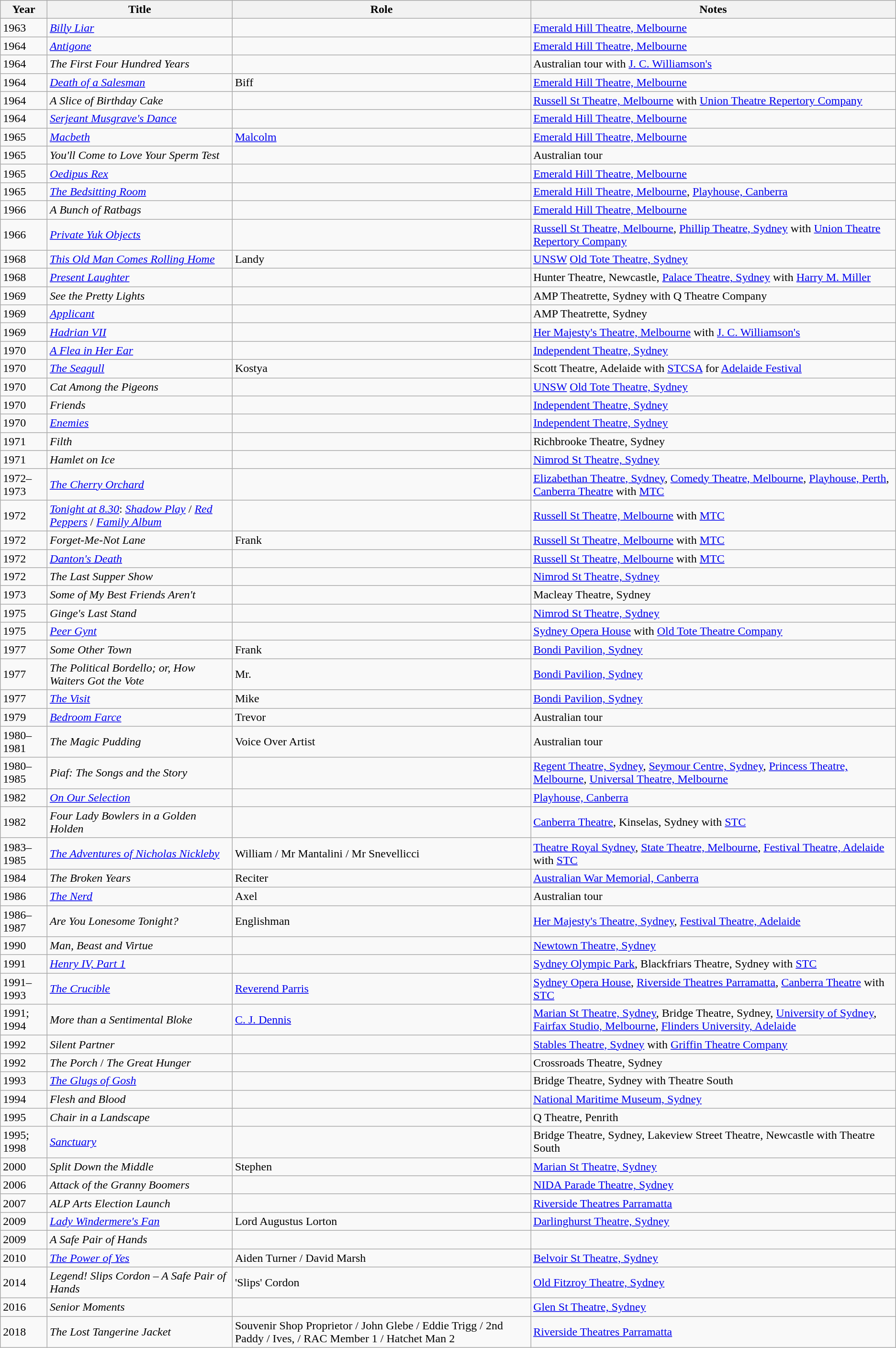<table class=wikitable>
<tr>
<th>Year</th>
<th>Title</th>
<th>Role</th>
<th>Notes</th>
</tr>
<tr>
<td>1963</td>
<td><em><a href='#'>Billy Liar</a></em></td>
<td></td>
<td><a href='#'>Emerald Hill Theatre, Melbourne</a></td>
</tr>
<tr>
<td>1964</td>
<td><em><a href='#'>Antigone</a></em></td>
<td></td>
<td><a href='#'>Emerald Hill Theatre, Melbourne</a></td>
</tr>
<tr>
<td>1964</td>
<td><em>The First Four Hundred Years</em></td>
<td></td>
<td>Australian tour with <a href='#'>J. C. Williamson's</a></td>
</tr>
<tr>
<td>1964</td>
<td><em><a href='#'>Death of a Salesman</a></em></td>
<td>Biff</td>
<td><a href='#'>Emerald Hill Theatre, Melbourne</a></td>
</tr>
<tr>
<td>1964</td>
<td><em>A Slice of Birthday Cake</em></td>
<td></td>
<td><a href='#'>Russell St Theatre, Melbourne</a> with <a href='#'>Union Theatre Repertory Company</a></td>
</tr>
<tr>
<td>1964</td>
<td><em><a href='#'>Serjeant Musgrave's Dance</a></em></td>
<td></td>
<td><a href='#'>Emerald Hill Theatre, Melbourne</a></td>
</tr>
<tr>
<td>1965</td>
<td><em><a href='#'>Macbeth</a></em></td>
<td><a href='#'>Malcolm</a></td>
<td><a href='#'>Emerald Hill Theatre, Melbourne</a></td>
</tr>
<tr>
<td>1965</td>
<td><em>You'll Come to Love Your Sperm Test</em></td>
<td></td>
<td>Australian tour</td>
</tr>
<tr>
<td>1965</td>
<td><em><a href='#'>Oedipus Rex</a></em></td>
<td></td>
<td><a href='#'>Emerald Hill Theatre, Melbourne</a></td>
</tr>
<tr>
<td>1965</td>
<td><em><a href='#'>The Bedsitting Room</a></em></td>
<td></td>
<td><a href='#'>Emerald Hill Theatre, Melbourne</a>, <a href='#'>Playhouse, Canberra</a></td>
</tr>
<tr>
<td>1966</td>
<td><em>A Bunch of Ratbags</em></td>
<td></td>
<td><a href='#'>Emerald Hill Theatre, Melbourne</a></td>
</tr>
<tr>
<td>1966</td>
<td><em><a href='#'>Private Yuk Objects</a></em></td>
<td></td>
<td><a href='#'>Russell St Theatre, Melbourne</a>, <a href='#'>Phillip Theatre, Sydney</a> with <a href='#'>Union Theatre Repertory Company</a></td>
</tr>
<tr>
<td>1968</td>
<td><em><a href='#'>This Old Man Comes Rolling Home</a></em></td>
<td>Landy</td>
<td><a href='#'>UNSW</a> <a href='#'>Old Tote Theatre, Sydney</a></td>
</tr>
<tr>
<td>1968</td>
<td><em><a href='#'>Present Laughter</a></em></td>
<td></td>
<td>Hunter Theatre, Newcastle, <a href='#'>Palace Theatre, Sydney</a> with <a href='#'>Harry M. Miller</a></td>
</tr>
<tr>
<td>1969</td>
<td><em>See the Pretty Lights</em></td>
<td></td>
<td>AMP Theatrette, Sydney with Q Theatre Company</td>
</tr>
<tr>
<td>1969</td>
<td><em><a href='#'>Applicant</a></em></td>
<td></td>
<td>AMP Theatrette, Sydney</td>
</tr>
<tr>
<td>1969</td>
<td><em><a href='#'>Hadrian VII</a></em></td>
<td></td>
<td><a href='#'>Her Majesty's Theatre, Melbourne</a> with <a href='#'>J. C. Williamson's</a></td>
</tr>
<tr>
<td>1970</td>
<td><em><a href='#'>A Flea in Her Ear</a></em></td>
<td></td>
<td><a href='#'>Independent Theatre, Sydney</a></td>
</tr>
<tr>
<td>1970</td>
<td><em><a href='#'>The Seagull</a></em></td>
<td>Kostya</td>
<td>Scott Theatre, Adelaide  with <a href='#'>STCSA</a> for <a href='#'>Adelaide Festival</a></td>
</tr>
<tr>
<td>1970</td>
<td><em>Cat Among the Pigeons</em></td>
<td></td>
<td><a href='#'>UNSW</a> <a href='#'>Old Tote Theatre, Sydney</a></td>
</tr>
<tr>
<td>1970</td>
<td><em>Friends</em></td>
<td></td>
<td><a href='#'>Independent Theatre, Sydney</a></td>
</tr>
<tr>
<td>1970</td>
<td><em><a href='#'>Enemies</a></em></td>
<td></td>
<td><a href='#'>Independent Theatre, Sydney</a></td>
</tr>
<tr>
<td>1971</td>
<td><em>Filth</em></td>
<td></td>
<td>Richbrooke Theatre, Sydney</td>
</tr>
<tr>
<td>1971</td>
<td><em>Hamlet on Ice</em></td>
<td></td>
<td><a href='#'>Nimrod St Theatre, Sydney</a></td>
</tr>
<tr>
<td>1972–1973</td>
<td><em><a href='#'>The Cherry Orchard</a></em></td>
<td></td>
<td><a href='#'>Elizabethan Theatre, Sydney</a>, <a href='#'>Comedy Theatre, Melbourne</a>, <a href='#'>Playhouse, Perth</a>, <a href='#'>Canberra Theatre</a> with <a href='#'>MTC</a></td>
</tr>
<tr>
<td>1972</td>
<td><em><a href='#'>Tonight at 8.30</a></em>: <em><a href='#'>Shadow Play</a></em> / <em><a href='#'>Red Peppers</a></em> / <em><a href='#'>Family Album</a></em></td>
<td></td>
<td><a href='#'>Russell St Theatre, Melbourne</a> with <a href='#'>MTC</a></td>
</tr>
<tr>
<td>1972</td>
<td><em>Forget-Me-Not Lane</em></td>
<td>Frank</td>
<td><a href='#'>Russell St Theatre, Melbourne</a> with <a href='#'>MTC</a></td>
</tr>
<tr>
<td>1972</td>
<td><em><a href='#'>Danton's Death</a></em></td>
<td></td>
<td><a href='#'>Russell St Theatre, Melbourne</a> with <a href='#'>MTC</a></td>
</tr>
<tr>
<td>1972</td>
<td><em>The Last Supper Show</em></td>
<td></td>
<td><a href='#'>Nimrod St Theatre, Sydney</a></td>
</tr>
<tr>
<td>1973</td>
<td><em>Some of My Best Friends Aren't</em></td>
<td></td>
<td>Macleay Theatre, Sydney</td>
</tr>
<tr>
<td>1975</td>
<td><em>Ginge's Last Stand</em></td>
<td></td>
<td><a href='#'>Nimrod St Theatre, Sydney</a></td>
</tr>
<tr>
<td>1975</td>
<td><em><a href='#'>Peer Gynt</a></em></td>
<td></td>
<td><a href='#'>Sydney Opera House</a> with <a href='#'>Old Tote Theatre Company</a></td>
</tr>
<tr>
<td>1977</td>
<td><em>Some Other Town</em></td>
<td>Frank</td>
<td><a href='#'>Bondi Pavilion, Sydney</a></td>
</tr>
<tr>
<td>1977</td>
<td><em>The Political Bordello; or, How Waiters Got the Vote</em></td>
<td>Mr.</td>
<td><a href='#'>Bondi Pavilion, Sydney</a></td>
</tr>
<tr>
<td>1977</td>
<td><em><a href='#'>The Visit</a></em></td>
<td>Mike</td>
<td><a href='#'>Bondi Pavilion, Sydney</a></td>
</tr>
<tr>
<td>1979</td>
<td><em><a href='#'>Bedroom Farce</a></em></td>
<td>Trevor</td>
<td>Australian tour</td>
</tr>
<tr>
<td>1980–1981</td>
<td><em>The Magic Pudding</em></td>
<td>Voice Over Artist</td>
<td>Australian tour</td>
</tr>
<tr>
<td>1980–1985</td>
<td><em>Piaf: The Songs and the Story</em></td>
<td></td>
<td><a href='#'>Regent Theatre, Sydney</a>, <a href='#'>Seymour Centre, Sydney</a>, <a href='#'>Princess Theatre, Melbourne</a>, <a href='#'>Universal Theatre, Melbourne</a></td>
</tr>
<tr>
<td>1982</td>
<td><em><a href='#'>On Our Selection</a></em></td>
<td></td>
<td><a href='#'>Playhouse, Canberra</a></td>
</tr>
<tr>
<td>1982</td>
<td><em>Four Lady Bowlers in a Golden Holden</em></td>
<td></td>
<td><a href='#'>Canberra Theatre</a>, Kinselas, Sydney with <a href='#'>STC</a></td>
</tr>
<tr>
<td>1983–1985</td>
<td><em><a href='#'>The Adventures of Nicholas Nickleby</a></em></td>
<td>William / Mr Mantalini / Mr Snevellicci</td>
<td><a href='#'>Theatre Royal Sydney</a>, <a href='#'>State Theatre, Melbourne</a>, <a href='#'>Festival Theatre, Adelaide</a> with <a href='#'>STC</a></td>
</tr>
<tr>
<td>1984</td>
<td><em>The Broken Years</em></td>
<td>Reciter</td>
<td><a href='#'>Australian War Memorial, Canberra</a></td>
</tr>
<tr>
<td>1986</td>
<td><em><a href='#'>The Nerd</a></em></td>
<td>Axel</td>
<td>Australian tour</td>
</tr>
<tr>
<td>1986–1987</td>
<td><em>Are You Lonesome Tonight?</em></td>
<td>Englishman</td>
<td><a href='#'>Her Majesty's Theatre, Sydney</a>, <a href='#'>Festival Theatre, Adelaide</a></td>
</tr>
<tr>
<td>1990</td>
<td><em>Man, Beast and Virtue</em></td>
<td></td>
<td><a href='#'>Newtown Theatre, Sydney</a></td>
</tr>
<tr>
<td>1991</td>
<td><em><a href='#'>Henry IV, Part 1</a></em></td>
<td></td>
<td><a href='#'>Sydney Olympic Park</a>, Blackfriars Theatre, Sydney with <a href='#'>STC</a></td>
</tr>
<tr>
<td>1991–1993</td>
<td><em><a href='#'>The Crucible</a></em></td>
<td><a href='#'>Reverend Parris</a></td>
<td><a href='#'>Sydney Opera House</a>, <a href='#'>Riverside Theatres Parramatta</a>, <a href='#'>Canberra Theatre</a> with <a href='#'>STC</a></td>
</tr>
<tr>
<td>1991; 1994</td>
<td><em>More than a Sentimental Bloke</em></td>
<td><a href='#'>C. J. Dennis</a></td>
<td><a href='#'>Marian St Theatre, Sydney</a>, Bridge Theatre, Sydney, <a href='#'>University of Sydney</a>, <a href='#'>Fairfax Studio, Melbourne</a>, <a href='#'>Flinders University, Adelaide</a></td>
</tr>
<tr>
<td>1992</td>
<td><em>Silent Partner</em></td>
<td></td>
<td><a href='#'>Stables Theatre, Sydney</a> with <a href='#'>Griffin Theatre Company</a></td>
</tr>
<tr>
<td>1992</td>
<td><em>The Porch</em> / <em>The Great Hunger</em></td>
<td></td>
<td>Crossroads Theatre, Sydney</td>
</tr>
<tr>
<td>1993</td>
<td><em><a href='#'>The Glugs of Gosh</a></em></td>
<td></td>
<td>Bridge Theatre, Sydney with Theatre South</td>
</tr>
<tr>
<td>1994</td>
<td><em>Flesh and Blood</em></td>
<td></td>
<td><a href='#'>National Maritime Museum, Sydney</a></td>
</tr>
<tr>
<td>1995</td>
<td><em>Chair in a Landscape</em></td>
<td></td>
<td>Q Theatre, Penrith</td>
</tr>
<tr>
<td>1995; 1998</td>
<td><em><a href='#'>Sanctuary</a></em></td>
<td></td>
<td>Bridge Theatre, Sydney, Lakeview Street Theatre, Newcastle with Theatre South</td>
</tr>
<tr>
<td>2000</td>
<td><em>Split Down the Middle</em></td>
<td>Stephen</td>
<td><a href='#'>Marian St Theatre, Sydney</a></td>
</tr>
<tr>
<td>2006</td>
<td><em>Attack of the Granny Boomers</em></td>
<td></td>
<td><a href='#'>NIDA Parade Theatre, Sydney</a></td>
</tr>
<tr>
<td>2007</td>
<td><em>ALP Arts Election Launch</em></td>
<td></td>
<td><a href='#'>Riverside Theatres Parramatta</a></td>
</tr>
<tr>
<td>2009</td>
<td><em><a href='#'>Lady Windermere's Fan</a></em></td>
<td>Lord Augustus Lorton</td>
<td><a href='#'>Darlinghurst Theatre, Sydney</a></td>
</tr>
<tr>
<td>2009</td>
<td><em>A Safe Pair of Hands</em></td>
<td></td>
<td></td>
</tr>
<tr>
<td>2010</td>
<td><em><a href='#'>The Power of Yes</a></em></td>
<td>Aiden Turner / David Marsh</td>
<td><a href='#'>Belvoir St Theatre, Sydney</a></td>
</tr>
<tr>
<td>2014</td>
<td><em>Legend! Slips Cordon – A Safe Pair of Hands</em></td>
<td>'Slips' Cordon</td>
<td><a href='#'>Old Fitzroy Theatre, Sydney</a></td>
</tr>
<tr>
<td>2016</td>
<td><em>Senior Moments</em></td>
<td></td>
<td><a href='#'>Glen St Theatre, Sydney</a></td>
</tr>
<tr>
<td>2018</td>
<td><em>The Lost Tangerine Jacket</em></td>
<td>Souvenir Shop Proprietor / John Glebe / Eddie Trigg / 2nd Paddy / Ives, / RAC Member 1 / Hatchet Man 2</td>
<td><a href='#'>Riverside Theatres Parramatta</a></td>
</tr>
</table>
